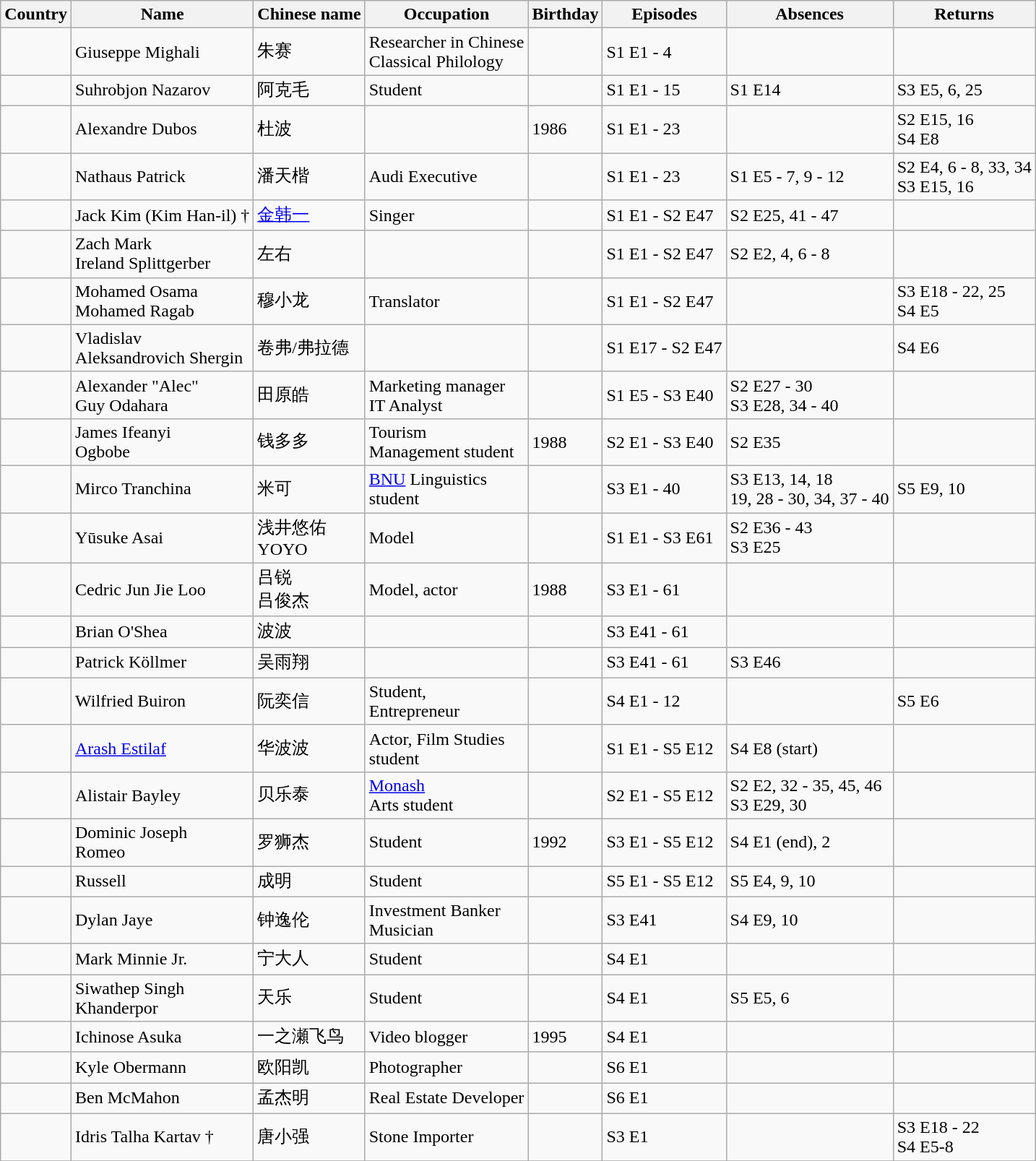<table class="wikitable mw-collapsible mw-collapsed">
<tr>
<th>Country</th>
<th>Name</th>
<th>Chinese name</th>
<th>Occupation</th>
<th>Birthday</th>
<th>Episodes</th>
<th>Absences</th>
<th>Returns</th>
</tr>
<tr>
<td></td>
<td>Giuseppe Mighali</td>
<td>朱赛</td>
<td>Researcher in Chinese<br>Classical Philology</td>
<td></td>
<td>S1 E1 - 4</td>
<td></td>
<td></td>
</tr>
<tr>
<td><br></td>
<td>Suhrobjon Nazarov</td>
<td>阿克毛</td>
<td>Student</td>
<td></td>
<td>S1 E1 - 15</td>
<td>S1 E14</td>
<td>S3 E5, 6, 25</td>
</tr>
<tr>
<td></td>
<td>Alexandre Dubos</td>
<td>杜波</td>
<td></td>
<td>1986</td>
<td>S1 E1 - 23</td>
<td></td>
<td>S2 E15, 16<br>S4 E8</td>
</tr>
<tr>
<td></td>
<td>Nathaus Patrick</td>
<td>潘天楷</td>
<td>Audi Executive</td>
<td></td>
<td>S1 E1 - 23</td>
<td>S1 E5 - 7, 9 - 12</td>
<td>S2 E4, 6 - 8, 33, 34<br>S3 E15, 16</td>
</tr>
<tr>
<td></td>
<td>Jack Kim (Kim Han-il) †</td>
<td><a href='#'>金韩一</a></td>
<td>Singer</td>
<td></td>
<td>S1 E1 - S2 E47</td>
<td>S2 E25, 41 - 47</td>
<td></td>
</tr>
<tr>
<td></td>
<td>Zach Mark<br>Ireland Splittgerber</td>
<td>左右</td>
<td></td>
<td></td>
<td>S1 E1 - S2 E47</td>
<td>S2 E2, 4, 6 - 8</td>
<td></td>
</tr>
<tr>
<td></td>
<td>Mohamed Osama<br> Mohamed Ragab</td>
<td>穆小龙</td>
<td>Translator</td>
<td></td>
<td>S1 E1 - S2 E47</td>
<td></td>
<td>S3 E18 - 22, 25<br>S4 E5</td>
</tr>
<tr>
<td></td>
<td>Vladislav<br>Aleksandrovich Shergin</td>
<td>卷弗/弗拉德</td>
<td></td>
<td></td>
<td>S1 E17 - S2 E47</td>
<td></td>
<td>S4 E6</td>
</tr>
<tr>
<td><br></td>
<td>Alexander "Alec" <br>Guy Odahara</td>
<td>田原皓</td>
<td>Marketing manager<br>IT Analyst</td>
<td></td>
<td>S1 E5 - S3 E40</td>
<td>S2 E27 - 30<br>S3 E28, 34 - 40</td>
<td></td>
</tr>
<tr>
<td></td>
<td>James Ifeanyi<br>Ogbobe</td>
<td>钱多多</td>
<td>Tourism<br>Management student</td>
<td>1988</td>
<td>S2 E1 - S3 E40</td>
<td>S2 E35</td>
<td></td>
</tr>
<tr>
<td></td>
<td>Mirco Tranchina</td>
<td>米可</td>
<td><a href='#'>BNU</a> Linguistics<br>student</td>
<td></td>
<td>S3 E1 - 40</td>
<td>S3 E13, 14, 18<br>19, 28 - 30, 34, 37 - 40</td>
<td>S5 E9, 10</td>
</tr>
<tr>
<td></td>
<td>Yūsuke Asai</td>
<td>浅井悠佑<br>YOYO</td>
<td>Model</td>
<td></td>
<td>S1 E1 - S3 E61</td>
<td>S2 E36 - 43<br>S3 E25</td>
<td></td>
</tr>
<tr>
<td></td>
<td>Cedric Jun Jie Loo</td>
<td>吕锐<br>吕俊杰</td>
<td>Model, actor</td>
<td>1988</td>
<td>S3 E1 - 61</td>
<td></td>
<td></td>
</tr>
<tr>
<td><br></td>
<td>Brian O'Shea</td>
<td>波波</td>
<td></td>
<td></td>
<td>S3 E41 - 61</td>
<td></td>
<td></td>
</tr>
<tr>
<td></td>
<td>Patrick Köllmer</td>
<td>吴雨翔</td>
<td></td>
<td></td>
<td>S3 E41 - 61</td>
<td>S3 E46</td>
<td></td>
</tr>
<tr>
<td></td>
<td>Wilfried Buiron </td>
<td>阮奕信</td>
<td>Student, <br>Entrepreneur</td>
<td></td>
<td>S4 E1 - 12</td>
<td></td>
<td>S5 E6</td>
</tr>
<tr>
<td></td>
<td><a href='#'>Arash Estilaf</a></td>
<td>华波波</td>
<td>Actor, Film Studies<br>student</td>
<td></td>
<td>S1 E1 - S5 E12</td>
<td>S4 E8 (start)</td>
<td></td>
</tr>
<tr>
<td><br></td>
<td>Alistair Bayley</td>
<td>贝乐泰</td>
<td><a href='#'>Monash</a><br>Arts student</td>
<td></td>
<td>S2 E1 - S5 E12</td>
<td>S2 E2, 32 - 35, 45, 46<br>S3 E29, 30</td>
<td></td>
</tr>
<tr>
<td></td>
<td>Dominic Joseph<br>Romeo</td>
<td>罗狮杰</td>
<td>Student</td>
<td>1992</td>
<td>S3 E1 - S5 E12</td>
<td>S4 E1 (end), 2</td>
<td></td>
</tr>
<tr>
<td></td>
<td>Russell</td>
<td>成明</td>
<td>Student</td>
<td></td>
<td>S5 E1 - S5 E12</td>
<td>S5 E4, 9, 10</td>
<td></td>
</tr>
<tr>
<td><br></td>
<td>Dylan Jaye</td>
<td>钟逸伦</td>
<td>Investment Banker<br>Musician</td>
<td></td>
<td>S3 E41</td>
<td>S4 E9, 10</td>
<td></td>
</tr>
<tr>
<td></td>
<td>Mark Minnie Jr.</td>
<td>宁大人</td>
<td>Student</td>
<td></td>
<td>S4 E1</td>
<td></td>
<td></td>
</tr>
<tr>
<td><br></td>
<td>Siwathep Singh<br>Khanderpor</td>
<td>天乐</td>
<td>Student</td>
<td></td>
<td>S4 E1</td>
<td>S5 E5, 6</td>
<td></td>
</tr>
<tr>
<td></td>
<td>Ichinose Asuka</td>
<td>一之瀬飞鸟</td>
<td>Video blogger</td>
<td>1995</td>
<td>S4 E1</td>
<td></td>
<td></td>
</tr>
<tr>
<td></td>
<td>Kyle Obermann</td>
<td>欧阳凯</td>
<td>Photographer</td>
<td></td>
<td>S6 E1</td>
<td></td>
<td></td>
</tr>
<tr>
<td></td>
<td>Ben McMahon</td>
<td>孟杰明</td>
<td>Real Estate Developer</td>
<td></td>
<td>S6 E1</td>
<td></td>
<td></td>
</tr>
<tr>
<td></td>
<td>Idris Talha Kartav †</td>
<td>唐小强</td>
<td>Stone Importer</td>
<td></td>
<td>S3 E1</td>
<td></td>
<td>S3 E18 - 22<br>S4 E5-8</td>
</tr>
<tr>
</tr>
</table>
